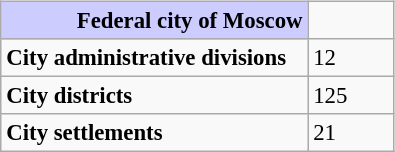<table border=1 align="right" class="wikitable" style="margin-left: 1em; font-size: 95%;">
<tr>
<th style="padding-left:50px; background:#ccf">Federal city of Moscow</th>
<td width="50px"></td>
</tr>
<tr>
<td><strong>City administrative divisions</strong></td>
<td>12</td>
</tr>
<tr>
<td><strong>City districts</strong></td>
<td>125</td>
</tr>
<tr>
<td><strong>City settlements</strong></td>
<td>21</td>
</tr>
</table>
